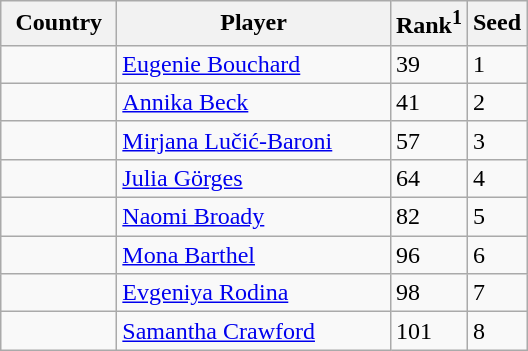<table class="sortable wikitable">
<tr>
<th style="width:70px;">Country</th>
<th style="width:175px;">Player</th>
<th>Rank<sup>1</sup></th>
<th>Seed</th>
</tr>
<tr>
<td></td>
<td><a href='#'>Eugenie Bouchard</a></td>
<td>39</td>
<td>1</td>
</tr>
<tr>
<td></td>
<td><a href='#'>Annika Beck</a></td>
<td>41</td>
<td>2</td>
</tr>
<tr>
<td></td>
<td><a href='#'>Mirjana Lučić-Baroni</a></td>
<td>57</td>
<td>3</td>
</tr>
<tr>
<td></td>
<td><a href='#'>Julia Görges</a></td>
<td>64</td>
<td>4</td>
</tr>
<tr>
<td></td>
<td><a href='#'>Naomi Broady</a></td>
<td>82</td>
<td>5</td>
</tr>
<tr>
<td></td>
<td><a href='#'>Mona Barthel</a></td>
<td>96</td>
<td>6</td>
</tr>
<tr>
<td></td>
<td><a href='#'>Evgeniya Rodina</a></td>
<td>98</td>
<td>7</td>
</tr>
<tr>
<td></td>
<td><a href='#'>Samantha Crawford</a></td>
<td>101</td>
<td>8</td>
</tr>
</table>
